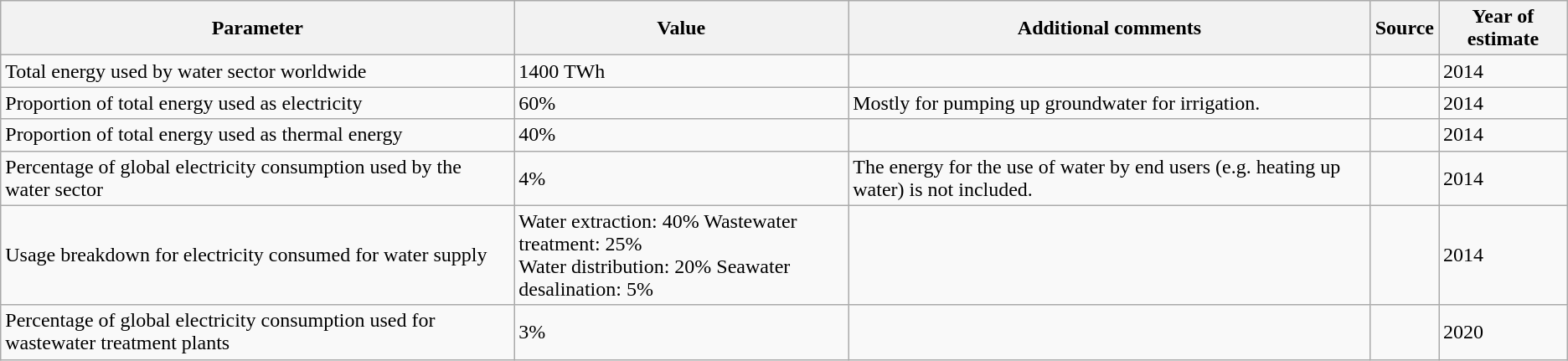<table class="wikitable">
<tr>
<th>Parameter</th>
<th>Value</th>
<th>Additional comments</th>
<th>Source</th>
<th>Year of estimate</th>
</tr>
<tr>
<td>Total energy used by water sector worldwide</td>
<td>1400 TWh</td>
<td></td>
<td></td>
<td>2014</td>
</tr>
<tr>
<td>Proportion of total energy used as electricity</td>
<td>60%</td>
<td>Mostly for pumping up groundwater for irrigation.</td>
<td></td>
<td>2014</td>
</tr>
<tr>
<td>Proportion of total energy used as thermal energy</td>
<td>40%</td>
<td></td>
<td></td>
<td>2014</td>
</tr>
<tr>
<td>Percentage of global electricity consumption used by the water sector</td>
<td>4%</td>
<td>The energy for the use of water by end users (e.g. heating up water) is not included.</td>
<td></td>
<td>2014</td>
</tr>
<tr>
<td>Usage breakdown for electricity consumed for water supply</td>
<td>Water extraction: 40% Wastewater treatment: 25%<br>Water distribution: 20%
Seawater desalination: 5%</td>
<td></td>
<td></td>
<td>2014</td>
</tr>
<tr>
<td>Percentage of global electricity consumption used for wastewater treatment plants</td>
<td>3%</td>
<td></td>
<td></td>
<td>2020</td>
</tr>
</table>
